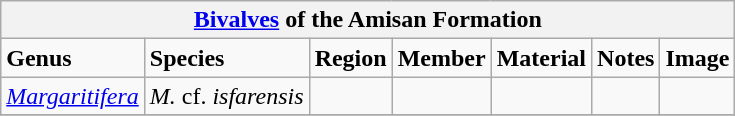<table class="wikitable">
<tr>
<th colspan="7"><a href='#'>Bivalves</a> of the Amisan Formation</th>
</tr>
<tr>
<td><strong>Genus</strong></td>
<td><strong>Species</strong></td>
<td><strong>Region</strong></td>
<td><strong>Member</strong></td>
<td><strong>Material</strong></td>
<td><strong>Notes</strong></td>
<td><strong>Image</strong></td>
</tr>
<tr>
<td><em><a href='#'>Margaritifera</a></em></td>
<td><em>M.</em> cf. <em>isfarensis</em></td>
<td></td>
<td></td>
<td></td>
<td></td>
<td></td>
</tr>
<tr>
</tr>
</table>
